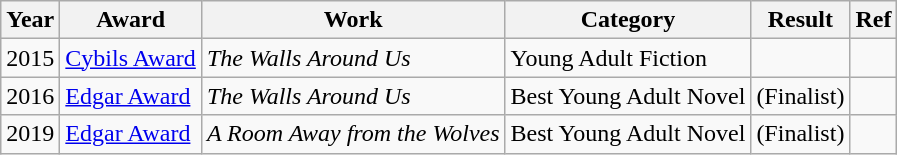<table class="wikitable">
<tr>
<th>Year</th>
<th>Award</th>
<th>Work</th>
<th>Category</th>
<th>Result</th>
<th>Ref</th>
</tr>
<tr>
<td>2015</td>
<td><a href='#'>Cybils Award</a></td>
<td><em>The Walls Around Us</em></td>
<td>Young Adult Fiction</td>
<td></td>
<td></td>
</tr>
<tr>
<td>2016</td>
<td><a href='#'>Edgar Award</a></td>
<td><em>The Walls Around Us</em></td>
<td>Best Young Adult Novel</td>
<td> (Finalist)</td>
<td></td>
</tr>
<tr>
<td>2019</td>
<td><a href='#'>Edgar Award</a></td>
<td><em>A Room Away from the Wolves</em></td>
<td>Best Young Adult Novel</td>
<td> (Finalist)</td>
<td></td>
</tr>
</table>
